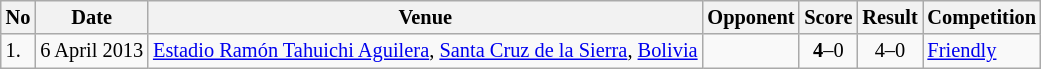<table class="wikitable" style="font-size:85%;">
<tr>
<th>No</th>
<th>Date</th>
<th>Venue</th>
<th>Opponent</th>
<th>Score</th>
<th>Result</th>
<th>Competition</th>
</tr>
<tr>
<td>1.</td>
<td>6 April 2013</td>
<td><a href='#'>Estadio Ramón Tahuichi Aguilera</a>, <a href='#'>Santa Cruz de la Sierra</a>, <a href='#'>Bolivia</a></td>
<td></td>
<td align=center><strong>4</strong>–0</td>
<td align=center>4–0</td>
<td><a href='#'>Friendly</a></td>
</tr>
</table>
